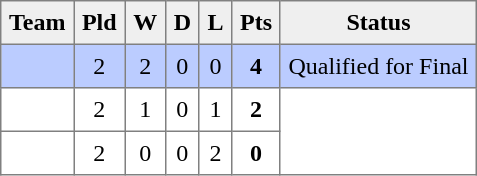<table style=border-collapse:collapse border=1 cellspacing=0 cellpadding=5>
<tr align=center bgcolor=#efefef>
<th>Team</th>
<th>Pld</th>
<th>W</th>
<th>D</th>
<th>L</th>
<th>Pts</th>
<th>Status</th>
</tr>
<tr align=center style="background:#bbccff;">
<td style="text-align:left;"> </td>
<td>2</td>
<td>2</td>
<td>0</td>
<td>0</td>
<td><strong>4</strong></td>
<td rowspan=1>Qualified for Final</td>
</tr>
<tr align=center style="background:#FFFFFF;">
<td style="text-align:left;"> </td>
<td>2</td>
<td>1</td>
<td>0</td>
<td>1</td>
<td><strong>2</strong></td>
<td rowspan=2></td>
</tr>
<tr align=center style="background:#FFFFFF;">
<td style="text-align:left;"> </td>
<td>2</td>
<td>0</td>
<td>0</td>
<td>2</td>
<td><strong>0</strong></td>
</tr>
</table>
